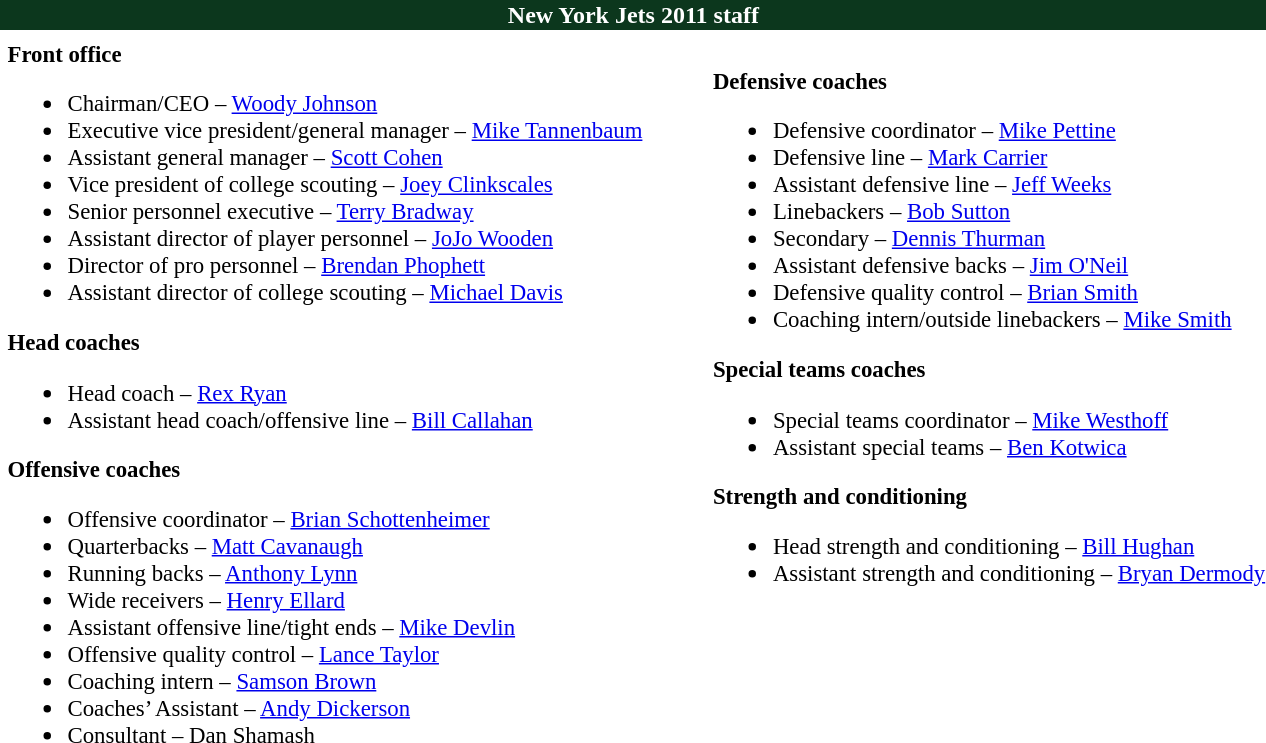<table class="toccolours" style="text-align: left;">
<tr>
<th colspan="7" style="background-color: #0C371D; color: white; text-align: center;">New York Jets 2011 staff</th>
</tr>
<tr>
<td colspan=7 align="right"></td>
</tr>
<tr>
<td valign="top"></td>
<td style="font-size: 95%;" valign="top"><strong>Front office</strong><br><ul><li>Chairman/CEO – <a href='#'>Woody Johnson</a></li><li>Executive vice president/general manager – <a href='#'>Mike Tannenbaum</a></li><li>Assistant general manager – <a href='#'>Scott Cohen</a></li><li>Vice president of college scouting – <a href='#'>Joey Clinkscales</a></li><li>Senior personnel executive – <a href='#'>Terry Bradway</a></li><li>Assistant director of player personnel – <a href='#'>JoJo Wooden</a></li><li>Director of pro personnel – <a href='#'>Brendan Phophett</a></li><li>Assistant director of college scouting – <a href='#'>Michael Davis</a></li></ul><strong>Head coaches</strong><ul><li>Head coach – <a href='#'>Rex Ryan</a></li><li>Assistant head coach/offensive line – <a href='#'>Bill Callahan</a></li></ul><strong>Offensive coaches</strong><ul><li>Offensive coordinator – <a href='#'>Brian Schottenheimer</a></li><li>Quarterbacks – <a href='#'>Matt Cavanaugh</a></li><li>Running backs – <a href='#'>Anthony Lynn</a></li><li>Wide receivers – <a href='#'>Henry Ellard</a></li><li>Assistant offensive line/tight ends – <a href='#'>Mike Devlin</a></li><li>Offensive quality control – <a href='#'>Lance Taylor</a></li><li>Coaching intern – <a href='#'>Samson Brown</a></li><li>Coaches’ Assistant – <a href='#'>Andy Dickerson</a></li><li>Consultant – Dan Shamash</li></ul></td>
<td width="35"> </td>
<td valign="top"></td>
<td style="font-size: 95%;" valign="top"><br><strong>Defensive coaches</strong><ul><li>Defensive coordinator – <a href='#'>Mike Pettine</a></li><li>Defensive line – <a href='#'>Mark Carrier</a></li><li>Assistant defensive line – <a href='#'>Jeff Weeks</a></li><li>Linebackers – <a href='#'>Bob Sutton</a></li><li>Secondary – <a href='#'>Dennis Thurman</a></li><li>Assistant defensive backs – <a href='#'>Jim O'Neil</a></li><li>Defensive quality control – <a href='#'>Brian Smith</a></li><li>Coaching intern/outside linebackers – <a href='#'>Mike Smith</a></li></ul><strong>Special teams coaches</strong><ul><li>Special teams coordinator – <a href='#'>Mike Westhoff</a></li><li>Assistant special teams – <a href='#'>Ben Kotwica</a></li></ul><strong>Strength and conditioning</strong><ul><li>Head strength and conditioning – <a href='#'>Bill Hughan</a></li><li>Assistant strength and conditioning – <a href='#'>Bryan Dermody</a></li></ul></td>
</tr>
</table>
